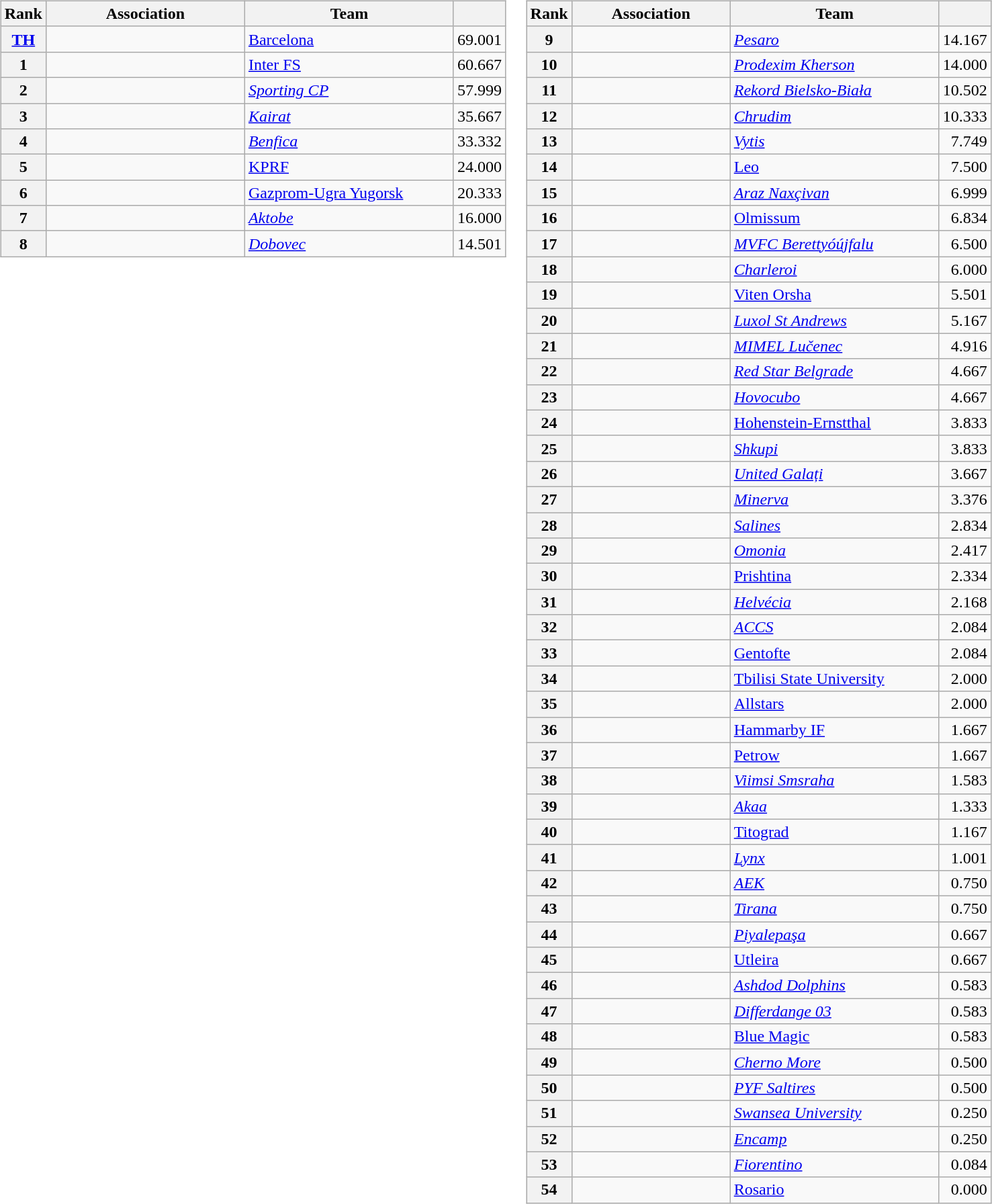<table>
<tr valign=top>
<td><br><table class="wikitable">
<tr>
<th>Rank</th>
<th width=190>Association</th>
<th width=200>Team</th>
<th></th>
</tr>
<tr>
<th><a href='#'>TH</a></th>
<td> </td>
<td><a href='#'>Barcelona</a></td>
<td align=right>69.001</td>
</tr>
<tr>
<th>1</th>
<td> </td>
<td><a href='#'>Inter FS</a></td>
<td align=right>60.667</td>
</tr>
<tr>
<th>2</th>
<td> </td>
<td><em><a href='#'>Sporting CP</a></em></td>
<td align=right>57.999</td>
</tr>
<tr>
<th>3</th>
<td> </td>
<td><em><a href='#'>Kairat</a></em></td>
<td align=right>35.667</td>
</tr>
<tr>
<th>4</th>
<td> </td>
<td><em><a href='#'>Benfica</a></em></td>
<td align=right>33.332</td>
</tr>
<tr>
<th>5</th>
<td> </td>
<td><a href='#'>KPRF</a></td>
<td align=right>24.000</td>
</tr>
<tr>
<th>6</th>
<td> </td>
<td><a href='#'>Gazprom-Ugra Yugorsk</a></td>
<td align=right>20.333</td>
</tr>
<tr>
<th>7</th>
<td> </td>
<td><em><a href='#'>Aktobe</a></em></td>
<td align=right>16.000</td>
</tr>
<tr>
<th>8</th>
<td></td>
<td><em><a href='#'>Dobovec</a></em></td>
<td align=right>14.501</td>
</tr>
</table>
</td>
<td><br><table class="wikitable">
<tr>
<th>Rank</th>
<th width=150>Association</th>
<th width=200>Team</th>
<th></th>
</tr>
<tr>
<th>9</th>
<td></td>
<td><em><a href='#'>Pesaro</a></em></td>
<td align=right>14.167</td>
</tr>
<tr>
<th>10</th>
<td></td>
<td><em><a href='#'>Prodexim Kherson</a></em></td>
<td align=right>14.000</td>
</tr>
<tr>
<th>11</th>
<td></td>
<td><em><a href='#'>Rekord Bielsko-Biała</a></em></td>
<td align=right>10.502</td>
</tr>
<tr>
<th>12</th>
<td></td>
<td><em><a href='#'>Chrudim</a></em></td>
<td align=right>10.333</td>
</tr>
<tr>
<th>13</th>
<td></td>
<td><em><a href='#'>Vytis</a></em></td>
<td align=right>7.749</td>
</tr>
<tr>
<th>14</th>
<td></td>
<td><a href='#'>Leo</a></td>
<td align=right>7.500</td>
</tr>
<tr>
<th>15</th>
<td></td>
<td><em><a href='#'>Araz Naxçivan</a></em></td>
<td align=right>6.999</td>
</tr>
<tr>
<th>16</th>
<td></td>
<td><a href='#'>Olmissum</a></td>
<td align=right>6.834</td>
</tr>
<tr>
<th>17</th>
<td></td>
<td><em><a href='#'>MVFC Berettyóújfalu</a></em></td>
<td align=right>6.500</td>
</tr>
<tr>
<th>18</th>
<td></td>
<td><em><a href='#'>Charleroi</a></em></td>
<td align=right>6.000</td>
</tr>
<tr>
<th>19</th>
<td></td>
<td><a href='#'>Viten Orsha</a></td>
<td align=right>5.501</td>
</tr>
<tr>
<th>20</th>
<td></td>
<td><em><a href='#'>Luxol St Andrews</a></em></td>
<td align=right>5.167</td>
</tr>
<tr>
<th>21</th>
<td></td>
<td><em><a href='#'>MIMEL Lučenec</a></em></td>
<td align=right>4.916</td>
</tr>
<tr>
<th>22</th>
<td></td>
<td><em><a href='#'>Red Star Belgrade</a></em></td>
<td align=right>4.667</td>
</tr>
<tr>
<th>23</th>
<td></td>
<td><em><a href='#'>Hovocubo</a></em></td>
<td align=right>4.667</td>
</tr>
<tr>
<th>24</th>
<td></td>
<td><a href='#'>Hohenstein-Ernstthal</a></td>
<td align=right>3.833</td>
</tr>
<tr>
<th>25</th>
<td></td>
<td><em><a href='#'>Shkupi</a></em></td>
<td align=right>3.833</td>
</tr>
<tr>
<th>26</th>
<td></td>
<td><em><a href='#'>United Galați</a></em></td>
<td align=right>3.667</td>
</tr>
<tr>
<th>27</th>
<td></td>
<td><em><a href='#'>Minerva</a></em></td>
<td align=right>3.376</td>
</tr>
<tr>
<th>28</th>
<td></td>
<td><em><a href='#'>Salines</a></em></td>
<td align=right>2.834</td>
</tr>
<tr>
<th>29</th>
<td></td>
<td><em><a href='#'>Omonia</a></em></td>
<td align=right>2.417</td>
</tr>
<tr>
<th>30</th>
<td></td>
<td><a href='#'>Prishtina</a></td>
<td align=right>2.334</td>
</tr>
<tr>
<th>31</th>
<td></td>
<td><em><a href='#'>Helvécia</a></em></td>
<td align=right>2.168</td>
</tr>
<tr>
<th>32</th>
<td></td>
<td><em><a href='#'>ACCS</a></em></td>
<td align=right>2.084</td>
</tr>
<tr>
<th>33</th>
<td></td>
<td><a href='#'>Gentofte</a></td>
<td align=right>2.084</td>
</tr>
<tr>
<th>34</th>
<td></td>
<td><a href='#'>Tbilisi State University</a></td>
<td align=right>2.000</td>
</tr>
<tr>
<th>35</th>
<td></td>
<td><a href='#'>Allstars</a></td>
<td align=right>2.000</td>
</tr>
<tr>
<th>36</th>
<td></td>
<td><a href='#'>Hammarby IF</a></td>
<td align=right>1.667</td>
</tr>
<tr>
<th>37</th>
<td></td>
<td><a href='#'>Petrow</a></td>
<td align=right>1.667</td>
</tr>
<tr>
<th>38</th>
<td></td>
<td><em><a href='#'>Viimsi Smsraha</a></em></td>
<td align=right>1.583</td>
</tr>
<tr>
<th>39</th>
<td></td>
<td><em><a href='#'>Akaa</a></em></td>
<td align=right>1.333</td>
</tr>
<tr>
<th>40</th>
<td></td>
<td><a href='#'>Titograd</a></td>
<td align=right>1.167</td>
</tr>
<tr>
<th>41</th>
<td></td>
<td><em><a href='#'>Lynx</a></em></td>
<td align=right>1.001</td>
</tr>
<tr>
<th>42</th>
<td></td>
<td><em><a href='#'>AEK</a></em></td>
<td align=right>0.750</td>
</tr>
<tr>
<th>43</th>
<td></td>
<td><em><a href='#'>Tirana</a></em></td>
<td align=right>0.750</td>
</tr>
<tr>
<th>44</th>
<td></td>
<td><em><a href='#'>Piyalepaşa</a></em></td>
<td align=right>0.667</td>
</tr>
<tr>
<th>45</th>
<td></td>
<td><a href='#'>Utleira</a></td>
<td align=right>0.667</td>
</tr>
<tr>
<th>46</th>
<td></td>
<td><em><a href='#'>Ashdod Dolphins</a></em></td>
<td align=right>0.583</td>
</tr>
<tr>
<th>47</th>
<td></td>
<td><em><a href='#'>Differdange 03</a></em></td>
<td align=right>0.583</td>
</tr>
<tr>
<th>48</th>
<td></td>
<td><a href='#'>Blue Magic</a></td>
<td align=right>0.583</td>
</tr>
<tr>
<th>49</th>
<td></td>
<td><em><a href='#'>Cherno More</a></em></td>
<td align=right>0.500</td>
</tr>
<tr>
<th>50</th>
<td></td>
<td><em><a href='#'>PYF Saltires</a></em></td>
<td align=right>0.500</td>
</tr>
<tr>
<th>51</th>
<td></td>
<td><em><a href='#'>Swansea University</a></em></td>
<td align=right>0.250</td>
</tr>
<tr>
<th>52</th>
<td></td>
<td><em><a href='#'>Encamp</a></em></td>
<td align=right>0.250</td>
</tr>
<tr>
<th>53</th>
<td></td>
<td><em><a href='#'>Fiorentino</a></em></td>
<td align=right>0.084</td>
</tr>
<tr>
<th>54</th>
<td></td>
<td><a href='#'>Rosario</a></td>
<td align=right>0.000</td>
</tr>
</table>
</td>
</tr>
</table>
